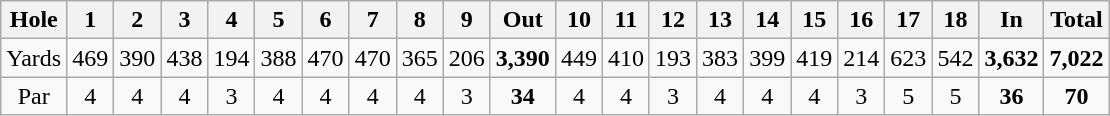<table class="wikitable" style="text-align:center">
<tr>
<th align="left">Hole</th>
<th>1</th>
<th>2</th>
<th>3</th>
<th>4</th>
<th>5</th>
<th>6</th>
<th>7</th>
<th>8</th>
<th>9</th>
<th>Out</th>
<th>10</th>
<th>11</th>
<th>12</th>
<th>13</th>
<th>14</th>
<th>15</th>
<th>16</th>
<th>17</th>
<th>18</th>
<th>In</th>
<th>Total</th>
</tr>
<tr>
<td align="center">Yards</td>
<td>469</td>
<td>390</td>
<td>438</td>
<td>194</td>
<td>388</td>
<td>470</td>
<td>470</td>
<td>365</td>
<td>206</td>
<td><strong>3,390</strong></td>
<td>449</td>
<td>410</td>
<td>193</td>
<td>383</td>
<td>399</td>
<td>419</td>
<td>214</td>
<td>623</td>
<td>542</td>
<td><strong>3,632</strong></td>
<td><strong>7,022</strong></td>
</tr>
<tr>
<td align="center">Par</td>
<td>4</td>
<td>4</td>
<td>4</td>
<td>3</td>
<td>4</td>
<td>4</td>
<td>4</td>
<td>4</td>
<td>3</td>
<td><strong>34</strong></td>
<td>4</td>
<td>4</td>
<td>3</td>
<td>4</td>
<td>4</td>
<td>4</td>
<td>3</td>
<td>5</td>
<td>5</td>
<td><strong>36</strong></td>
<td><strong>70</strong></td>
</tr>
</table>
